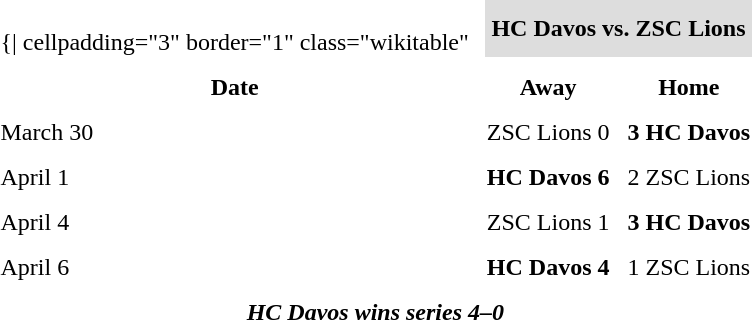<table cellspacing="10">
<tr>
<td valign="top"><br>	{| cellpadding="3" border="1"  class="wikitable"</td>
<th bgcolor="#DDDDDD" colspan="4">HC Davos vs. ZSC Lions</th>
</tr>
<tr>
<th>Date</th>
<th>Away</th>
<th>Home</th>
</tr>
<tr>
<td>March 30</td>
<td align = "right">ZSC Lions 0</td>
<td><strong>3 HC Davos</strong></td>
</tr>
<tr>
<td>April 1</td>
<td align = "right"><strong>HC Davos 6</strong></td>
<td>2 ZSC Lions</td>
</tr>
<tr>
<td>April 4</td>
<td align = "right">ZSC Lions 1</td>
<td><strong>3 HC Davos</strong></td>
</tr>
<tr>
<td>April 6</td>
<td align = "right"><strong>HC Davos 4</strong></td>
<td>1 ZSC Lions</td>
</tr>
<tr align="center">
<td colspan="4"><strong><em>HC Davos wins series 4–0</em></strong></td>
</tr>
</table>
